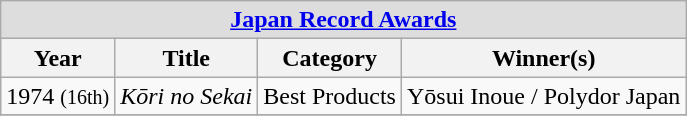<table class="wikitable" border="1">
<tr>
<td colspan=4 bgcolor="#DDDDDD" align=center><strong><a href='#'>Japan Record Awards</a></strong></td>
</tr>
<tr>
<th align="center">Year</th>
<th align="center">Title</th>
<th align="center">Category</th>
<th align="center">Winner(s)</th>
</tr>
<tr>
<td !align="center">1974 <small>(16th)</small></td>
<td align="left"><em>Kōri no Sekai</em></td>
<td align="left">Best Products</td>
<td align="left">Yōsui Inoue / Polydor Japan</td>
</tr>
<tr>
</tr>
</table>
